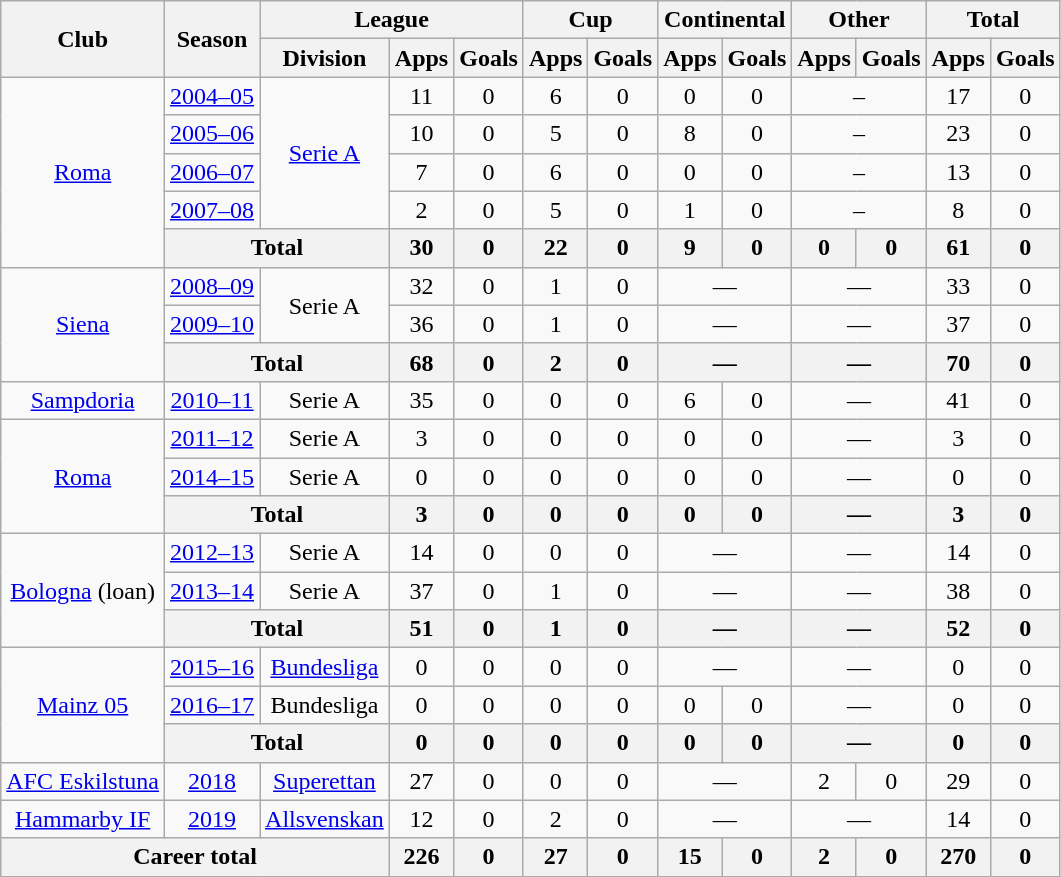<table class="wikitable" style="text-align:center">
<tr>
<th rowspan="2">Club</th>
<th rowspan="2">Season</th>
<th colspan="3">League</th>
<th colspan="2">Cup</th>
<th colspan="2">Continental</th>
<th colspan="2">Other</th>
<th colspan="2">Total</th>
</tr>
<tr>
<th>Division</th>
<th>Apps</th>
<th>Goals</th>
<th>Apps</th>
<th>Goals</th>
<th>Apps</th>
<th>Goals</th>
<th>Apps</th>
<th>Goals</th>
<th>Apps</th>
<th>Goals</th>
</tr>
<tr>
<td rowspan="5"><a href='#'>Roma</a></td>
<td><a href='#'>2004–05</a></td>
<td rowspan="4"><a href='#'>Serie A</a></td>
<td>11</td>
<td>0</td>
<td>6</td>
<td>0</td>
<td>0</td>
<td>0</td>
<td colspan="2">–</td>
<td>17</td>
<td>0</td>
</tr>
<tr>
<td><a href='#'>2005–06</a></td>
<td>10</td>
<td>0</td>
<td>5</td>
<td>0</td>
<td>8</td>
<td>0</td>
<td colspan="2">–</td>
<td>23</td>
<td>0</td>
</tr>
<tr>
<td><a href='#'>2006–07</a></td>
<td>7</td>
<td>0</td>
<td>6</td>
<td>0</td>
<td>0</td>
<td>0</td>
<td colspan="2">–</td>
<td>13</td>
<td>0</td>
</tr>
<tr>
<td><a href='#'>2007–08</a></td>
<td>2</td>
<td>0</td>
<td>5</td>
<td>0</td>
<td>1</td>
<td>0</td>
<td colspan="2">–</td>
<td>8</td>
<td>0</td>
</tr>
<tr>
<th colspan="2">Total</th>
<th>30</th>
<th>0</th>
<th>22</th>
<th>0</th>
<th>9</th>
<th>0</th>
<th>0</th>
<th>0</th>
<th>61</th>
<th>0</th>
</tr>
<tr>
<td rowspan="3"><a href='#'>Siena</a></td>
<td><a href='#'>2008–09</a></td>
<td rowspan="2">Serie A</td>
<td>32</td>
<td>0</td>
<td>1</td>
<td>0</td>
<td colspan="2">—</td>
<td colspan="2">—</td>
<td>33</td>
<td>0</td>
</tr>
<tr>
<td><a href='#'>2009–10</a></td>
<td>36</td>
<td>0</td>
<td>1</td>
<td>0</td>
<td colspan="2">—</td>
<td colspan="2">—</td>
<td>37</td>
<td>0</td>
</tr>
<tr>
<th colspan="2">Total</th>
<th>68</th>
<th>0</th>
<th>2</th>
<th>0</th>
<th colspan="2">—</th>
<th colspan="2">—</th>
<th>70</th>
<th>0</th>
</tr>
<tr>
<td><a href='#'>Sampdoria</a></td>
<td><a href='#'>2010–11</a></td>
<td>Serie A</td>
<td>35</td>
<td>0</td>
<td>0</td>
<td>0</td>
<td>6</td>
<td>0</td>
<td colspan="2">—</td>
<td>41</td>
<td>0</td>
</tr>
<tr>
<td rowspan="3"><a href='#'>Roma</a></td>
<td><a href='#'>2011–12</a></td>
<td>Serie A</td>
<td>3</td>
<td>0</td>
<td>0</td>
<td>0</td>
<td>0</td>
<td>0</td>
<td colspan="2">—</td>
<td>3</td>
<td>0</td>
</tr>
<tr>
<td><a href='#'>2014–15</a></td>
<td>Serie A</td>
<td>0</td>
<td>0</td>
<td>0</td>
<td>0</td>
<td>0</td>
<td>0</td>
<td colspan="2">—</td>
<td>0</td>
<td>0</td>
</tr>
<tr>
<th colspan="2">Total</th>
<th>3</th>
<th>0</th>
<th>0</th>
<th>0</th>
<th>0</th>
<th>0</th>
<th colspan="2">—</th>
<th>3</th>
<th>0</th>
</tr>
<tr>
<td rowspan="3"><a href='#'>Bologna</a> (loan)</td>
<td><a href='#'>2012–13</a></td>
<td>Serie A</td>
<td>14</td>
<td>0</td>
<td>0</td>
<td>0</td>
<td colspan="2">—</td>
<td colspan="2">—</td>
<td>14</td>
<td>0</td>
</tr>
<tr>
<td><a href='#'>2013–14</a></td>
<td>Serie A</td>
<td>37</td>
<td>0</td>
<td>1</td>
<td>0</td>
<td colspan="2">—</td>
<td colspan="2">—</td>
<td>38</td>
<td>0</td>
</tr>
<tr>
<th colspan="2">Total</th>
<th>51</th>
<th>0</th>
<th>1</th>
<th>0</th>
<th colspan="2">—</th>
<th colspan="2">—</th>
<th>52</th>
<th>0</th>
</tr>
<tr>
<td rowspan="3"><a href='#'>Mainz 05</a></td>
<td><a href='#'>2015–16</a></td>
<td><a href='#'>Bundesliga</a></td>
<td>0</td>
<td>0</td>
<td>0</td>
<td>0</td>
<td colspan="2">—</td>
<td colspan="2">—</td>
<td>0</td>
<td>0</td>
</tr>
<tr>
<td><a href='#'>2016–17</a></td>
<td>Bundesliga</td>
<td>0</td>
<td>0</td>
<td>0</td>
<td>0</td>
<td>0</td>
<td>0</td>
<td colspan="2">—</td>
<td>0</td>
<td>0</td>
</tr>
<tr>
<th colspan="2">Total</th>
<th>0</th>
<th>0</th>
<th>0</th>
<th>0</th>
<th>0</th>
<th>0</th>
<th colspan="2">—</th>
<th>0</th>
<th>0</th>
</tr>
<tr>
<td><a href='#'>AFC Eskilstuna</a></td>
<td><a href='#'>2018</a></td>
<td><a href='#'>Superettan</a></td>
<td>27</td>
<td>0</td>
<td>0</td>
<td>0</td>
<td colspan="2">—</td>
<td>2</td>
<td>0</td>
<td>29</td>
<td>0</td>
</tr>
<tr>
<td><a href='#'>Hammarby IF</a></td>
<td><a href='#'>2019</a></td>
<td><a href='#'>Allsvenskan</a></td>
<td>12</td>
<td>0</td>
<td>2</td>
<td>0</td>
<td colspan="2">—</td>
<td colspan="2">—</td>
<td>14</td>
<td>0</td>
</tr>
<tr>
<th colspan="3">Career total</th>
<th>226</th>
<th>0</th>
<th>27</th>
<th>0</th>
<th>15</th>
<th>0</th>
<th>2</th>
<th>0</th>
<th>270</th>
<th>0</th>
</tr>
</table>
